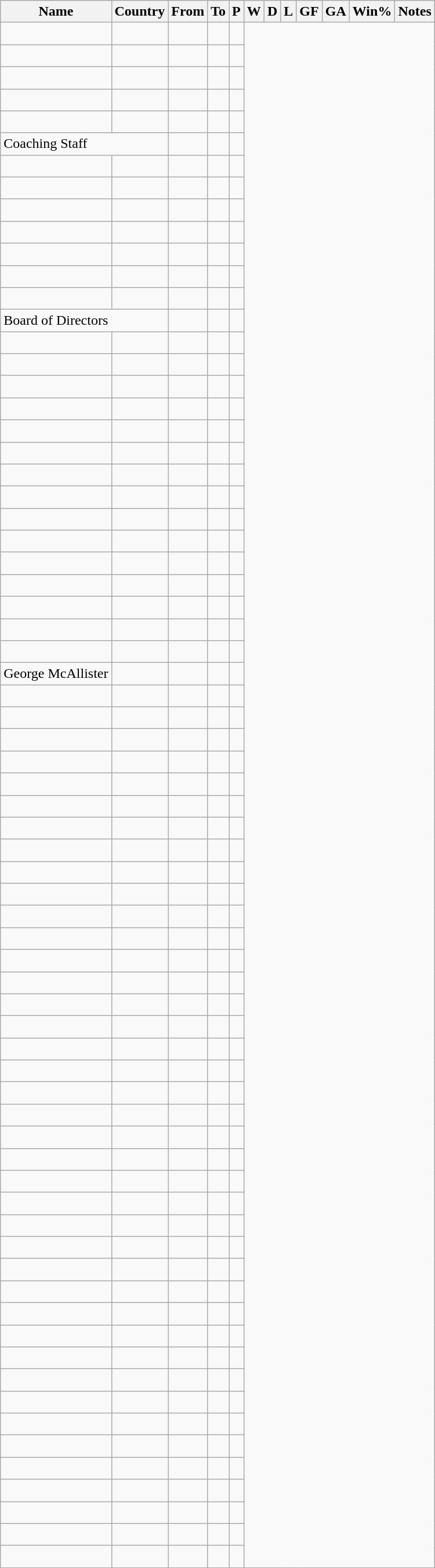<table class="wikitable sortable">
<tr>
<th>Name</th>
<th>Country</th>
<th>From</th>
<th class="unsortable">To</th>
<th>P</th>
<th>W</th>
<th>D</th>
<th>L</th>
<th>GF</th>
<th>GA</th>
<th>Win%</th>
<th class="unsortable">Notes</th>
</tr>
<tr>
<td align=left></td>
<td align=left></td>
<td align=left></td>
<td align=left><br></td>
<td></td>
</tr>
<tr>
<td align=left></td>
<td align=left></td>
<td align=left></td>
<td align=left><br></td>
<td></td>
</tr>
<tr>
<td align=left></td>
<td align=left></td>
<td align=left></td>
<td align=left><br></td>
<td></td>
</tr>
<tr>
<td align=left></td>
<td align=left></td>
<td align=left></td>
<td align=left><br></td>
<td></td>
</tr>
<tr>
<td align=left></td>
<td align=left></td>
<td align=left></td>
<td align=left><br></td>
<td></td>
</tr>
<tr>
<td colspan=2 align=left>Coaching Staff</td>
<td align=left></td>
<td align=left><br></td>
<td></td>
</tr>
<tr>
<td align=left></td>
<td align=left></td>
<td align=left></td>
<td align=left><br></td>
<td></td>
</tr>
<tr>
<td align=left></td>
<td align=left></td>
<td align=left></td>
<td align=left><br></td>
<td></td>
</tr>
<tr>
<td align=left></td>
<td align=left></td>
<td align=left></td>
<td align=left><br></td>
<td></td>
</tr>
<tr>
<td align=left></td>
<td align=left></td>
<td align=left></td>
<td align=left><br></td>
<td></td>
</tr>
<tr>
<td align=left></td>
<td align=left></td>
<td align=left></td>
<td align=left><br></td>
<td></td>
</tr>
<tr>
<td align=left></td>
<td align=left></td>
<td align=left></td>
<td align=left><br></td>
<td></td>
</tr>
<tr>
<td align=left></td>
<td align=left></td>
<td align=left></td>
<td align=left><br></td>
<td></td>
</tr>
<tr>
<td colspan=2 align=left>Board of Directors</td>
<td align=left></td>
<td align=left><br></td>
<td></td>
</tr>
<tr>
<td align=left></td>
<td align=left></td>
<td align=left></td>
<td align=left><br></td>
<td></td>
</tr>
<tr>
<td align=left></td>
<td align=left></td>
<td align=left></td>
<td align=left><br></td>
<td></td>
</tr>
<tr>
<td align=left></td>
<td align=left></td>
<td align=left></td>
<td align=left><br></td>
<td></td>
</tr>
<tr>
<td align=left></td>
<td align=left></td>
<td align=left></td>
<td align=left><br></td>
<td></td>
</tr>
<tr>
<td align=left></td>
<td align=left></td>
<td align=left></td>
<td align=left><br></td>
<td></td>
</tr>
<tr>
<td align=left></td>
<td align=left></td>
<td align=left></td>
<td align=left><br></td>
<td></td>
</tr>
<tr>
<td align=left></td>
<td align=left></td>
<td align=left></td>
<td align=left><br></td>
<td></td>
</tr>
<tr>
<td align=left></td>
<td align=left></td>
<td align=left></td>
<td align=left><br></td>
<td></td>
</tr>
<tr>
<td align=left></td>
<td align=left></td>
<td align=left></td>
<td align=left><br></td>
<td></td>
</tr>
<tr>
<td align=left></td>
<td align=left></td>
<td align=left></td>
<td align=left><br></td>
<td></td>
</tr>
<tr>
<td align=left></td>
<td align=left></td>
<td align=left></td>
<td align=left><br></td>
<td></td>
</tr>
<tr>
<td align=left></td>
<td align=left></td>
<td align=left></td>
<td align=left><br></td>
<td></td>
</tr>
<tr>
<td align=left></td>
<td align=left></td>
<td align=left></td>
<td align=left><br></td>
<td></td>
</tr>
<tr>
<td align=left></td>
<td align=left></td>
<td align=left></td>
<td align=left><br></td>
<td></td>
</tr>
<tr>
<td align=left></td>
<td align=left></td>
<td align=left></td>
<td align=left><br></td>
<td></td>
</tr>
<tr>
<td align=left>George McAllister</td>
<td align=left></td>
<td align=left></td>
<td align=left><br></td>
<td></td>
</tr>
<tr>
<td align=left></td>
<td align=left></td>
<td align=left></td>
<td align=left><br></td>
<td></td>
</tr>
<tr>
<td align=left></td>
<td align=left></td>
<td align=left></td>
<td align=left><br></td>
<td></td>
</tr>
<tr>
<td align=left></td>
<td align=left></td>
<td align=left></td>
<td align=left><br></td>
<td></td>
</tr>
<tr>
<td align=left></td>
<td align=left></td>
<td align=left></td>
<td align=left><br></td>
<td></td>
</tr>
<tr>
<td align=left></td>
<td align=left></td>
<td align=left></td>
<td align=left><br></td>
<td></td>
</tr>
<tr>
<td align=left></td>
<td align=left></td>
<td align=left></td>
<td align=left><br></td>
<td></td>
</tr>
<tr>
<td align=left></td>
<td align=left></td>
<td align=left></td>
<td align=left><br></td>
<td></td>
</tr>
<tr>
<td align=left></td>
<td align=left></td>
<td align=left></td>
<td align=left><br></td>
<td></td>
</tr>
<tr>
<td align=left></td>
<td align=left></td>
<td align=left></td>
<td align=left><br></td>
<td></td>
</tr>
<tr>
<td align=left></td>
<td align=left></td>
<td align=left></td>
<td align=left><br></td>
<td></td>
</tr>
<tr>
<td align=left></td>
<td align=left></td>
<td align=left></td>
<td align=left><br></td>
<td></td>
</tr>
<tr>
<td align=left></td>
<td align=left></td>
<td align=left></td>
<td align=left><br></td>
<td></td>
</tr>
<tr>
<td align=left></td>
<td align=left></td>
<td align=left></td>
<td align=left><br></td>
<td></td>
</tr>
<tr>
<td align=left></td>
<td align=left></td>
<td align=left></td>
<td align=left><br></td>
<td></td>
</tr>
<tr>
<td align=left></td>
<td align=left></td>
<td align=left></td>
<td align=left><br></td>
<td></td>
</tr>
<tr>
<td align=left></td>
<td align=left></td>
<td align=left></td>
<td align=left><br></td>
<td></td>
</tr>
<tr>
<td align=left></td>
<td align=left></td>
<td align=left></td>
<td align=left><br></td>
<td></td>
</tr>
<tr>
<td align=left></td>
<td align=left></td>
<td align=left></td>
<td align=left><br></td>
<td></td>
</tr>
<tr>
<td align=left></td>
<td align=left></td>
<td align=left></td>
<td align=left><br></td>
<td></td>
</tr>
<tr>
<td align=left></td>
<td align=left></td>
<td align=left></td>
<td align=left><br></td>
<td></td>
</tr>
<tr>
<td align=left></td>
<td align=left></td>
<td align=left></td>
<td align=left><br></td>
<td></td>
</tr>
<tr>
<td align=left></td>
<td align=left></td>
<td align=left></td>
<td align=left><br></td>
<td></td>
</tr>
<tr>
<td align=left></td>
<td align=left></td>
<td align=left></td>
<td align=left><br></td>
<td></td>
</tr>
<tr>
<td align=left></td>
<td align=left></td>
<td align=left></td>
<td align=left><br></td>
<td></td>
</tr>
<tr>
<td align=left></td>
<td align=left></td>
<td align=left></td>
<td align=left><br></td>
<td></td>
</tr>
<tr>
<td align=left></td>
<td align=left></td>
<td align=left></td>
<td align=left><br></td>
<td></td>
</tr>
<tr>
<td align=left></td>
<td align=left></td>
<td align=left></td>
<td align=left><br></td>
<td></td>
</tr>
<tr>
<td align=left></td>
<td align=left></td>
<td align=left></td>
<td align=left><br></td>
<td></td>
</tr>
<tr>
<td align=left></td>
<td align=left></td>
<td align=left></td>
<td align=left><br></td>
<td></td>
</tr>
<tr>
<td align=left></td>
<td align=left></td>
<td align=left></td>
<td align=left><br></td>
<td></td>
</tr>
<tr>
<td align=left></td>
<td align=left></td>
<td align=left></td>
<td align=left><br></td>
<td></td>
</tr>
<tr>
<td align=left></td>
<td align=left></td>
<td align=left></td>
<td align=left><br></td>
<td></td>
</tr>
<tr>
<td align=left><br></td>
<td align=left><br></td>
<td align=left></td>
<td align=left><br></td>
<td></td>
</tr>
<tr>
<td align=left></td>
<td align=left></td>
<td align=left></td>
<td align=left><br></td>
<td></td>
</tr>
<tr>
<td align=left></td>
<td align=left></td>
<td align=left></td>
<td align=left><br></td>
<td></td>
</tr>
<tr>
<td align=left></td>
<td align=left></td>
<td align=left></td>
<td align=left><br></td>
<td></td>
</tr>
<tr>
<td align=left></td>
<td align=left></td>
<td align=left></td>
<td align=left><br>
</td>
<td></td>
</tr>
<tr>
<td align=left></td>
<td align=left></td>
<td align=left></td>
<td align=left><br>
</td>
<td></td>
</tr>
<tr>
<td align=left></td>
<td align=left></td>
<td align=left></td>
<td align=left><br>
</td>
<td></td>
</tr>
<tr>
<td align=left></td>
<td align=left></td>
<td align=left></td>
<td align=left><br>
</td>
<td></td>
</tr>
</table>
